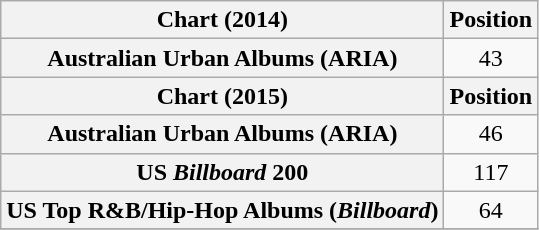<table class="wikitable sortable plainrowheaders" style="text-align:center">
<tr>
<th scope="col">Chart (2014)</th>
<th scope="col">Position</th>
</tr>
<tr>
<th scope="row">Australian Urban Albums (ARIA)</th>
<td style="text-align:center;">43</td>
</tr>
<tr>
<th scope="col">Chart (2015)</th>
<th scope="col">Position</th>
</tr>
<tr>
<th scope="row">Australian Urban Albums (ARIA)</th>
<td style="text-align:center;">46</td>
</tr>
<tr>
<th scope="row">US <em>Billboard</em> 200</th>
<td style="text-align:center;">117</td>
</tr>
<tr>
<th scope="row">US Top R&B/Hip-Hop Albums (<em>Billboard</em>)</th>
<td style="text-align:center;">64</td>
</tr>
<tr>
</tr>
</table>
